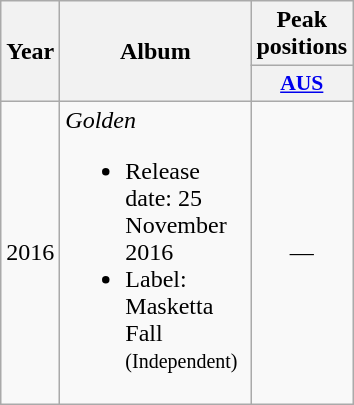<table class="wikitable" style="text-align:center">
<tr>
<th rowspan="2" width="10">Year</th>
<th rowspan="2" width="120">Album</th>
<th colspan="1" width="20">Peak positions</th>
</tr>
<tr>
<th scope="col" style="width:3em;font-size:90%;"><a href='#'>AUS</a><br></th>
</tr>
<tr>
<td>2016</td>
<td align="left"><em>Golden</em><br><ul><li>Release date: 25 November 2016</li><li>Label: Masketta Fall <small>(Independent)</small></li></ul></td>
<td>—</td>
</tr>
</table>
